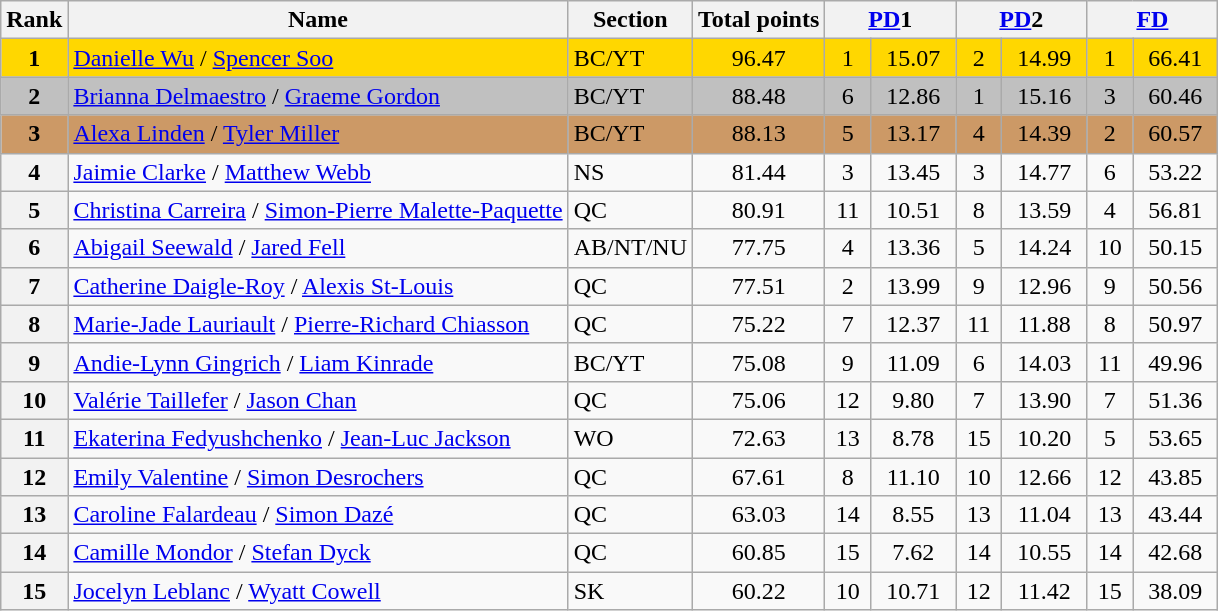<table class="wikitable sortable">
<tr>
<th>Rank</th>
<th>Name</th>
<th>Section</th>
<th>Total points</th>
<th colspan="2" width="80px"><a href='#'>PD</a>1</th>
<th colspan="2" width="80px"><a href='#'>PD</a>2</th>
<th colspan="2" width="80px"><a href='#'>FD</a></th>
</tr>
<tr bgcolor="gold">
<td align="center"><strong>1</strong></td>
<td><a href='#'>Danielle Wu</a> / <a href='#'>Spencer Soo</a></td>
<td>BC/YT</td>
<td align="center">96.47</td>
<td align="center">1</td>
<td align="center">15.07</td>
<td align="center">2</td>
<td align="center">14.99</td>
<td align="center">1</td>
<td align="center">66.41</td>
</tr>
<tr bgcolor="silver">
<td align="center"><strong>2</strong></td>
<td><a href='#'>Brianna Delmaestro</a> / <a href='#'>Graeme Gordon</a></td>
<td>BC/YT</td>
<td align="center">88.48</td>
<td align="center">6</td>
<td align="center">12.86</td>
<td align="center">1</td>
<td align="center">15.16</td>
<td align="center">3</td>
<td align="center">60.46</td>
</tr>
<tr bgcolor="cc9966">
<td align="center"><strong>3</strong></td>
<td><a href='#'>Alexa Linden</a> / <a href='#'>Tyler Miller</a></td>
<td>BC/YT</td>
<td align="center">88.13</td>
<td align="center">5</td>
<td align="center">13.17</td>
<td align="center">4</td>
<td align="center">14.39</td>
<td align="center">2</td>
<td align="center">60.57</td>
</tr>
<tr>
<th>4</th>
<td><a href='#'>Jaimie Clarke</a> / <a href='#'>Matthew Webb</a></td>
<td>NS</td>
<td align="center">81.44</td>
<td align="center">3</td>
<td align="center">13.45</td>
<td align="center">3</td>
<td align="center">14.77</td>
<td align="center">6</td>
<td align="center">53.22</td>
</tr>
<tr>
<th>5</th>
<td><a href='#'>Christina Carreira</a> / <a href='#'>Simon-Pierre Malette-Paquette</a></td>
<td>QC</td>
<td align="center">80.91</td>
<td align="center">11</td>
<td align="center">10.51</td>
<td align="center">8</td>
<td align="center">13.59</td>
<td align="center">4</td>
<td align="center">56.81</td>
</tr>
<tr>
<th>6</th>
<td><a href='#'>Abigail Seewald</a> / <a href='#'>Jared Fell</a></td>
<td>AB/NT/NU</td>
<td align="center">77.75</td>
<td align="center">4</td>
<td align="center">13.36</td>
<td align="center">5</td>
<td align="center">14.24</td>
<td align="center">10</td>
<td align="center">50.15</td>
</tr>
<tr>
<th>7</th>
<td><a href='#'>Catherine Daigle-Roy</a> / <a href='#'>Alexis St-Louis</a></td>
<td>QC</td>
<td align="center">77.51</td>
<td align="center">2</td>
<td align="center">13.99</td>
<td align="center">9</td>
<td align="center">12.96</td>
<td align="center">9</td>
<td align="center">50.56</td>
</tr>
<tr>
<th>8</th>
<td><a href='#'>Marie-Jade Lauriault</a> / <a href='#'>Pierre-Richard Chiasson</a></td>
<td>QC</td>
<td align="center">75.22</td>
<td align="center">7</td>
<td align="center">12.37</td>
<td align="center">11</td>
<td align="center">11.88</td>
<td align="center">8</td>
<td align="center">50.97</td>
</tr>
<tr>
<th>9</th>
<td><a href='#'>Andie-Lynn Gingrich</a> / <a href='#'>Liam Kinrade</a></td>
<td>BC/YT</td>
<td align="center">75.08</td>
<td align="center">9</td>
<td align="center">11.09</td>
<td align="center">6</td>
<td align="center">14.03</td>
<td align="center">11</td>
<td align="center">49.96</td>
</tr>
<tr>
<th>10</th>
<td><a href='#'>Valérie Taillefer</a> / <a href='#'>Jason Chan</a></td>
<td>QC</td>
<td align="center">75.06</td>
<td align="center">12</td>
<td align="center">9.80</td>
<td align="center">7</td>
<td align="center">13.90</td>
<td align="center">7</td>
<td align="center">51.36</td>
</tr>
<tr>
<th>11</th>
<td><a href='#'>Ekaterina Fedyushchenko</a> / <a href='#'>Jean-Luc Jackson</a></td>
<td>WO</td>
<td align="center">72.63</td>
<td align="center">13</td>
<td align="center">8.78</td>
<td align="center">15</td>
<td align="center">10.20</td>
<td align="center">5</td>
<td align="center">53.65</td>
</tr>
<tr>
<th>12</th>
<td><a href='#'>Emily Valentine</a> / <a href='#'>Simon Desrochers</a></td>
<td>QC</td>
<td align="center">67.61</td>
<td align="center">8</td>
<td align="center">11.10</td>
<td align="center">10</td>
<td align="center">12.66</td>
<td align="center">12</td>
<td align="center">43.85</td>
</tr>
<tr>
<th>13</th>
<td><a href='#'>Caroline Falardeau</a> / <a href='#'>Simon Dazé</a></td>
<td>QC</td>
<td align="center">63.03</td>
<td align="center">14</td>
<td align="center">8.55</td>
<td align="center">13</td>
<td align="center">11.04</td>
<td align="center">13</td>
<td align="center">43.44</td>
</tr>
<tr>
<th>14</th>
<td><a href='#'>Camille Mondor</a> / <a href='#'>Stefan Dyck</a></td>
<td>QC</td>
<td align="center">60.85</td>
<td align="center">15</td>
<td align="center">7.62</td>
<td align="center">14</td>
<td align="center">10.55</td>
<td align="center">14</td>
<td align="center">42.68</td>
</tr>
<tr>
<th>15</th>
<td><a href='#'>Jocelyn Leblanc</a> / <a href='#'>Wyatt Cowell</a></td>
<td>SK</td>
<td align="center">60.22</td>
<td align="center">10</td>
<td align="center">10.71</td>
<td align="center">12</td>
<td align="center">11.42</td>
<td align="center">15</td>
<td align="center">38.09</td>
</tr>
</table>
